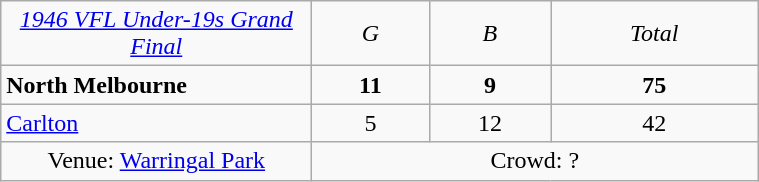<table class="wikitable" style="text-align:center; width:40%">
<tr>
<td width=200><em><a href='#'>1946 VFL Under-19s Grand Final</a></em></td>
<td><em>G</em></td>
<td><em>B</em></td>
<td><em>Total</em></td>
</tr>
<tr>
<td style="text-align:left"><strong>North Melbourne</strong></td>
<td><strong>11</strong></td>
<td><strong>9</strong></td>
<td><strong>75</strong></td>
</tr>
<tr>
<td style="text-align:left"><a href='#'>Carlton</a></td>
<td>5</td>
<td>12</td>
<td>42</td>
</tr>
<tr>
<td>Venue: <a href='#'>Warringal Park</a></td>
<td colspan=3>Crowd: ?</td>
</tr>
</table>
